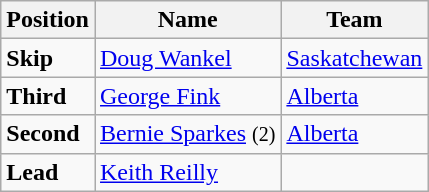<table class="wikitable">
<tr>
<th><strong>Position</strong></th>
<th><strong>Name</strong></th>
<th><strong>Team</strong></th>
</tr>
<tr>
<td><strong>Skip</strong></td>
<td><a href='#'>Doug Wankel</a></td>
<td><a href='#'>Saskatchewan</a></td>
</tr>
<tr>
<td><strong>Third</strong></td>
<td><a href='#'>George Fink</a></td>
<td><a href='#'>Alberta</a></td>
</tr>
<tr>
<td><strong>Second</strong></td>
<td><a href='#'>Bernie Sparkes</a> <small>(2)</small></td>
<td><a href='#'>Alberta</a></td>
</tr>
<tr>
<td><strong>Lead</strong></td>
<td><a href='#'>Keith Reilly</a></td>
<td></td>
</tr>
</table>
